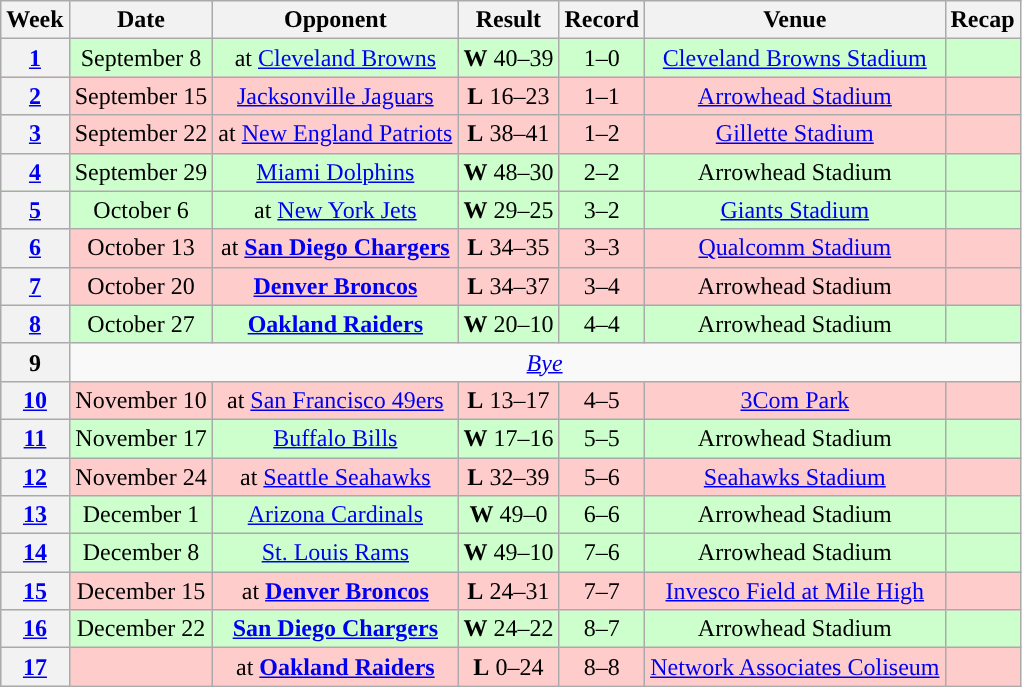<table class="wikitable" style="text-align:center">
<tr>
<th>Week</th>
<th>Date</th>
<th>Opponent</th>
<th>Result</th>
<th>Record</th>
<th>Venue</th>
<th>Recap</th>
</tr>
<tr style="background:#cfc">
<th><a href='#'>1</a></th>
<td>September 8</td>
<td>at <a href='#'>Cleveland Browns</a></td>
<td><strong>W</strong> 40–39</td>
<td>1–0</td>
<td><a href='#'>Cleveland Browns Stadium</a></td>
<td></td>
</tr>
<tr style="background:#fcc">
<th><a href='#'>2</a></th>
<td>September 15</td>
<td><a href='#'>Jacksonville Jaguars</a></td>
<td><strong>L</strong> 16–23</td>
<td>1–1</td>
<td><a href='#'>Arrowhead Stadium</a></td>
<td></td>
</tr>
<tr style="background:#fcc">
<th><a href='#'>3</a></th>
<td>September 22</td>
<td>at <a href='#'>New England Patriots</a></td>
<td><strong>L</strong> 38–41 </td>
<td>1–2</td>
<td><a href='#'>Gillette Stadium</a></td>
<td></td>
</tr>
<tr style="background:#cfc">
<th><a href='#'>4</a></th>
<td>September 29</td>
<td><a href='#'>Miami Dolphins</a></td>
<td><strong>W</strong> 48–30</td>
<td>2–2</td>
<td>Arrowhead Stadium</td>
<td></td>
</tr>
<tr style="background:#cfc">
<th><a href='#'>5</a></th>
<td>October 6</td>
<td>at <a href='#'>New York Jets</a></td>
<td><strong>W</strong> 29–25</td>
<td>3–2</td>
<td><a href='#'>Giants Stadium</a></td>
<td></td>
</tr>
<tr style="background:#fcc">
<th><a href='#'>6</a></th>
<td>October 13</td>
<td>at <strong><a href='#'>San Diego Chargers</a></strong></td>
<td><strong>L</strong> 34–35</td>
<td>3–3</td>
<td><a href='#'>Qualcomm Stadium</a></td>
<td></td>
</tr>
<tr style="background:#fcc">
<th><a href='#'>7</a></th>
<td>October 20</td>
<td><strong><a href='#'>Denver Broncos</a></strong></td>
<td><strong>L</strong> 34–37 </td>
<td>3–4</td>
<td>Arrowhead Stadium</td>
<td></td>
</tr>
<tr style="background:#cfc">
<th><a href='#'>8</a></th>
<td>October 27</td>
<td><strong><a href='#'>Oakland Raiders</a></strong></td>
<td><strong>W</strong> 20–10</td>
<td>4–4</td>
<td>Arrowhead Stadium</td>
<td></td>
</tr>
<tr>
<th>9</th>
<td colspan="6"><em><a href='#'>Bye</a></em></td>
</tr>
<tr style="background:#fcc">
<th><a href='#'>10</a></th>
<td>November 10</td>
<td>at <a href='#'>San Francisco 49ers</a></td>
<td><strong>L</strong> 13–17</td>
<td>4–5</td>
<td><a href='#'>3Com Park</a></td>
<td></td>
</tr>
<tr style="background:#cfc">
<th><a href='#'>11</a></th>
<td>November 17</td>
<td><a href='#'>Buffalo Bills</a></td>
<td><strong>W</strong> 17–16</td>
<td>5–5</td>
<td>Arrowhead Stadium</td>
<td></td>
</tr>
<tr style="background:#fcc">
<th><a href='#'>12</a></th>
<td>November 24</td>
<td>at <a href='#'>Seattle Seahawks</a></td>
<td><strong>L</strong> 32–39</td>
<td>5–6</td>
<td><a href='#'>Seahawks Stadium</a></td>
<td></td>
</tr>
<tr style="background:#cfc">
<th><a href='#'>13</a></th>
<td>December 1</td>
<td><a href='#'>Arizona Cardinals</a></td>
<td><strong>W</strong> 49–0</td>
<td>6–6</td>
<td>Arrowhead Stadium</td>
<td></td>
</tr>
<tr style="background:#cfc">
<th><a href='#'>14</a></th>
<td>December 8</td>
<td><a href='#'>St. Louis Rams</a></td>
<td><strong>W</strong> 49–10</td>
<td>7–6</td>
<td>Arrowhead Stadium</td>
<td></td>
</tr>
<tr style="background:#fcc">
<th><a href='#'>15</a></th>
<td>December 15</td>
<td>at <strong><a href='#'>Denver Broncos</a></strong></td>
<td><strong>L</strong> 24–31</td>
<td>7–7</td>
<td><a href='#'>Invesco Field at Mile High</a></td>
<td></td>
</tr>
<tr style="background:#cfc">
<th><a href='#'>16</a></th>
<td>December 22</td>
<td><strong><a href='#'>San Diego Chargers</a></strong></td>
<td><strong>W</strong> 24–22</td>
<td>8–7</td>
<td>Arrowhead Stadium</td>
<td></td>
</tr>
<tr style="background:#fcc">
<th><a href='#'>17</a></th>
<td></td>
<td>at <strong><a href='#'>Oakland Raiders</a></strong></td>
<td><strong>L</strong> 0–24</td>
<td>8–8</td>
<td><a href='#'>Network Associates Coliseum</a></td>
<td></td>
</tr>
</table>
